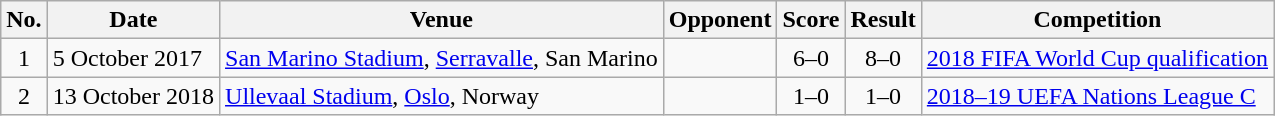<table class="wikitable sortable">
<tr>
<th scope="col">No.</th>
<th scope="col">Date</th>
<th scope="col">Venue</th>
<th scope="col">Opponent</th>
<th scope="col">Score</th>
<th scope="col">Result</th>
<th scope="col">Competition</th>
</tr>
<tr>
<td style="text-align:center">1</td>
<td>5 October 2017</td>
<td><a href='#'>San Marino Stadium</a>, <a href='#'>Serravalle</a>, San Marino</td>
<td></td>
<td style="text-align:center">6–0</td>
<td style="text-align:center">8–0</td>
<td><a href='#'>2018 FIFA World Cup qualification</a></td>
</tr>
<tr>
<td style="text-align:center">2</td>
<td>13 October 2018</td>
<td><a href='#'>Ullevaal Stadium</a>, <a href='#'>Oslo</a>, Norway</td>
<td></td>
<td style="text-align:center">1–0</td>
<td style="text-align:center">1–0</td>
<td><a href='#'>2018–19 UEFA Nations League C</a></td>
</tr>
</table>
